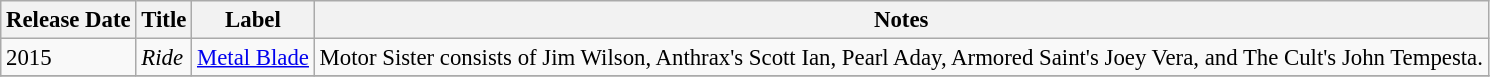<table class="wikitable" style="font-size: 95%;">
<tr>
<th>Release Date</th>
<th>Title</th>
<th>Label</th>
<th>Notes</th>
</tr>
<tr>
<td>2015</td>
<td><em>Ride</em></td>
<td><a href='#'>Metal Blade</a></td>
<td>Motor Sister consists of Jim Wilson, Anthrax's Scott Ian, Pearl Aday, Armored Saint's Joey Vera, and The Cult's John Tempesta.</td>
</tr>
<tr>
</tr>
</table>
